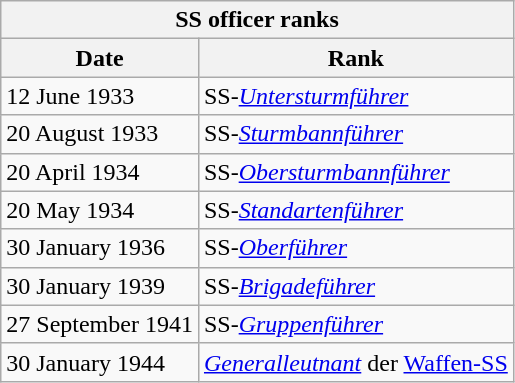<table class="wikitable float-right">
<tr>
<th colspan="2">SS officer ranks</th>
</tr>
<tr>
<th>Date</th>
<th>Rank</th>
</tr>
<tr>
<td>12 June 1933</td>
<td>SS-<em><a href='#'>Untersturmführer</a></em></td>
</tr>
<tr>
<td>20 August 1933</td>
<td>SS-<em><a href='#'>Sturmbannführer</a></em></td>
</tr>
<tr>
<td>20 April 1934</td>
<td>SS-<em><a href='#'>Obersturmbannführer</a></em></td>
</tr>
<tr>
<td>20 May 1934</td>
<td>SS-<em><a href='#'>Standartenführer</a></em></td>
</tr>
<tr>
<td>30 January 1936</td>
<td>SS-<em><a href='#'>Oberführer</a></em></td>
</tr>
<tr>
<td>30 January 1939</td>
<td>SS-<em><a href='#'>Brigadeführer</a></em></td>
</tr>
<tr>
<td>27 September 1941</td>
<td>SS-<em><a href='#'>Gruppenführer</a></em></td>
</tr>
<tr>
<td>30 January 1944</td>
<td><em><a href='#'>Generalleutnant</a></em> der <a href='#'>Waffen-SS</a></td>
</tr>
</table>
